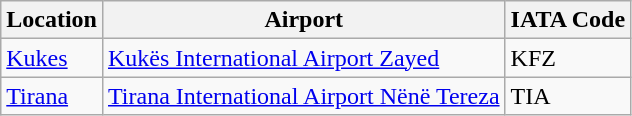<table class="wikitable">
<tr>
<th>Location</th>
<th>Airport</th>
<th>IATA Code</th>
</tr>
<tr>
<td><a href='#'>Kukes</a></td>
<td><a href='#'>Kukës International Airport Zayed</a></td>
<td>KFZ</td>
</tr>
<tr>
<td><a href='#'>Tirana</a></td>
<td><a href='#'>Tirana International Airport Nënë Tereza</a></td>
<td>TIA</td>
</tr>
</table>
